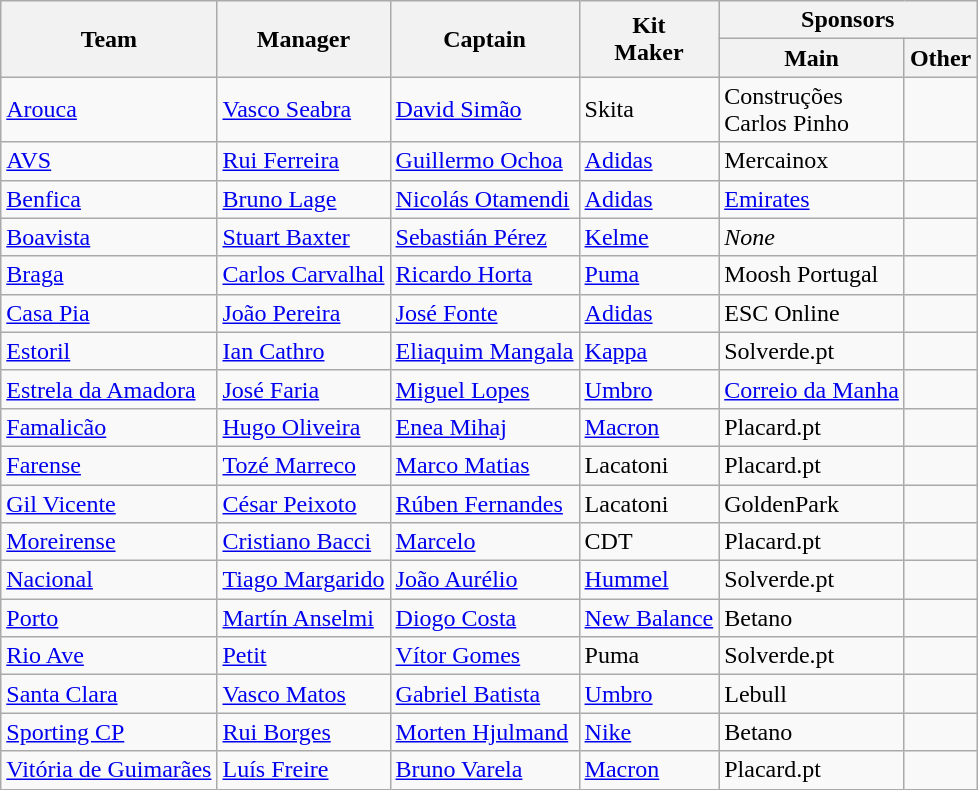<table class="wikitable sortable" style="text-align: left;">
<tr>
<th rowspan="2">Team</th>
<th rowspan="2">Manager</th>
<th rowspan="2">Captain</th>
<th rowspan="2">Kit<br>Maker</th>
<th colspan="2">Sponsors</th>
</tr>
<tr>
<th>Main</th>
<th>Other</th>
</tr>
<tr>
<td><a href='#'>Arouca</a></td>
<td> <a href='#'>Vasco Seabra</a></td>
<td> <a href='#'>David Simão</a></td>
<td>Skita</td>
<td>Construções<br>Carlos Pinho</td>
<td></td>
</tr>
<tr>
<td><a href='#'>AVS</a></td>
<td> <a href='#'>Rui Ferreira</a></td>
<td> <a href='#'>Guillermo Ochoa</a></td>
<td><a href='#'>Adidas</a></td>
<td>Mercainox</td>
<td></td>
</tr>
<tr>
<td><a href='#'>Benfica</a></td>
<td> <a href='#'>Bruno Lage</a></td>
<td> <a href='#'>Nicolás Otamendi</a></td>
<td><a href='#'>Adidas</a></td>
<td><a href='#'>Emirates</a></td>
<td></td>
</tr>
<tr>
<td><a href='#'>Boavista</a></td>
<td> <a href='#'>Stuart Baxter</a></td>
<td> <a href='#'>Sebastián Pérez</a></td>
<td><a href='#'>Kelme</a></td>
<td><em>None</em></td>
<td></td>
</tr>
<tr>
<td><a href='#'>Braga</a></td>
<td> <a href='#'>Carlos Carvalhal</a></td>
<td> <a href='#'>Ricardo Horta</a></td>
<td><a href='#'>Puma</a></td>
<td>Moosh Portugal</td>
<td></td>
</tr>
<tr>
<td><a href='#'>Casa Pia</a></td>
<td> <a href='#'>João Pereira</a></td>
<td> <a href='#'>José Fonte</a></td>
<td><a href='#'>Adidas</a></td>
<td>ESC Online</td>
<td></td>
</tr>
<tr>
<td><a href='#'>Estoril</a></td>
<td> <a href='#'>Ian Cathro</a></td>
<td> <a href='#'>Eliaquim Mangala</a></td>
<td><a href='#'>Kappa</a></td>
<td>Solverde.pt</td>
<td></td>
</tr>
<tr>
<td><a href='#'>Estrela da Amadora</a></td>
<td> <a href='#'>José Faria</a></td>
<td> <a href='#'>Miguel Lopes</a></td>
<td><a href='#'>Umbro</a></td>
<td><a href='#'>Correio da Manha</a></td>
<td></td>
</tr>
<tr>
<td><a href='#'>Famalicão</a></td>
<td> <a href='#'>Hugo Oliveira</a></td>
<td> <a href='#'>Enea Mihaj</a></td>
<td><a href='#'>Macron</a></td>
<td>Placard.pt</td>
<td></td>
</tr>
<tr>
<td><a href='#'>Farense</a></td>
<td> <a href='#'>Tozé Marreco</a></td>
<td> <a href='#'>Marco Matias</a></td>
<td>Lacatoni</td>
<td>Placard.pt</td>
<td></td>
</tr>
<tr>
<td><a href='#'>Gil Vicente</a></td>
<td> <a href='#'>César Peixoto</a></td>
<td> <a href='#'>Rúben Fernandes</a></td>
<td>Lacatoni</td>
<td>GoldenPark</td>
<td></td>
</tr>
<tr>
<td><a href='#'>Moreirense</a></td>
<td> <a href='#'>Cristiano Bacci</a></td>
<td> <a href='#'>Marcelo</a></td>
<td>CDT</td>
<td>Placard.pt</td>
<td></td>
</tr>
<tr>
<td><a href='#'>Nacional</a></td>
<td> <a href='#'>Tiago Margarido</a></td>
<td> <a href='#'>João Aurélio</a></td>
<td><a href='#'>Hummel</a></td>
<td>Solverde.pt</td>
<td></td>
</tr>
<tr>
<td><a href='#'>Porto</a></td>
<td> <a href='#'>Martín Anselmi</a></td>
<td> <a href='#'>Diogo Costa</a></td>
<td><a href='#'>New Balance</a></td>
<td>Betano</td>
<td></td>
</tr>
<tr>
<td><a href='#'>Rio Ave</a></td>
<td> <a href='#'>Petit</a></td>
<td> <a href='#'>Vítor Gomes</a></td>
<td>Puma</td>
<td>Solverde.pt</td>
<td></td>
</tr>
<tr>
<td><a href='#'>Santa Clara</a></td>
<td> <a href='#'>Vasco Matos</a></td>
<td> <a href='#'>Gabriel Batista</a></td>
<td><a href='#'>Umbro</a></td>
<td>Lebull</td>
<td></td>
</tr>
<tr>
<td><a href='#'>Sporting CP</a></td>
<td> <a href='#'>Rui Borges</a></td>
<td> <a href='#'>Morten Hjulmand</a></td>
<td><a href='#'>Nike</a></td>
<td>Betano</td>
<td></td>
</tr>
<tr>
<td><a href='#'>Vitória de Guimarães</a></td>
<td> <a href='#'>Luís Freire</a></td>
<td> <a href='#'>Bruno Varela</a></td>
<td><a href='#'>Macron</a></td>
<td>Placard.pt</td>
<td></td>
</tr>
</table>
